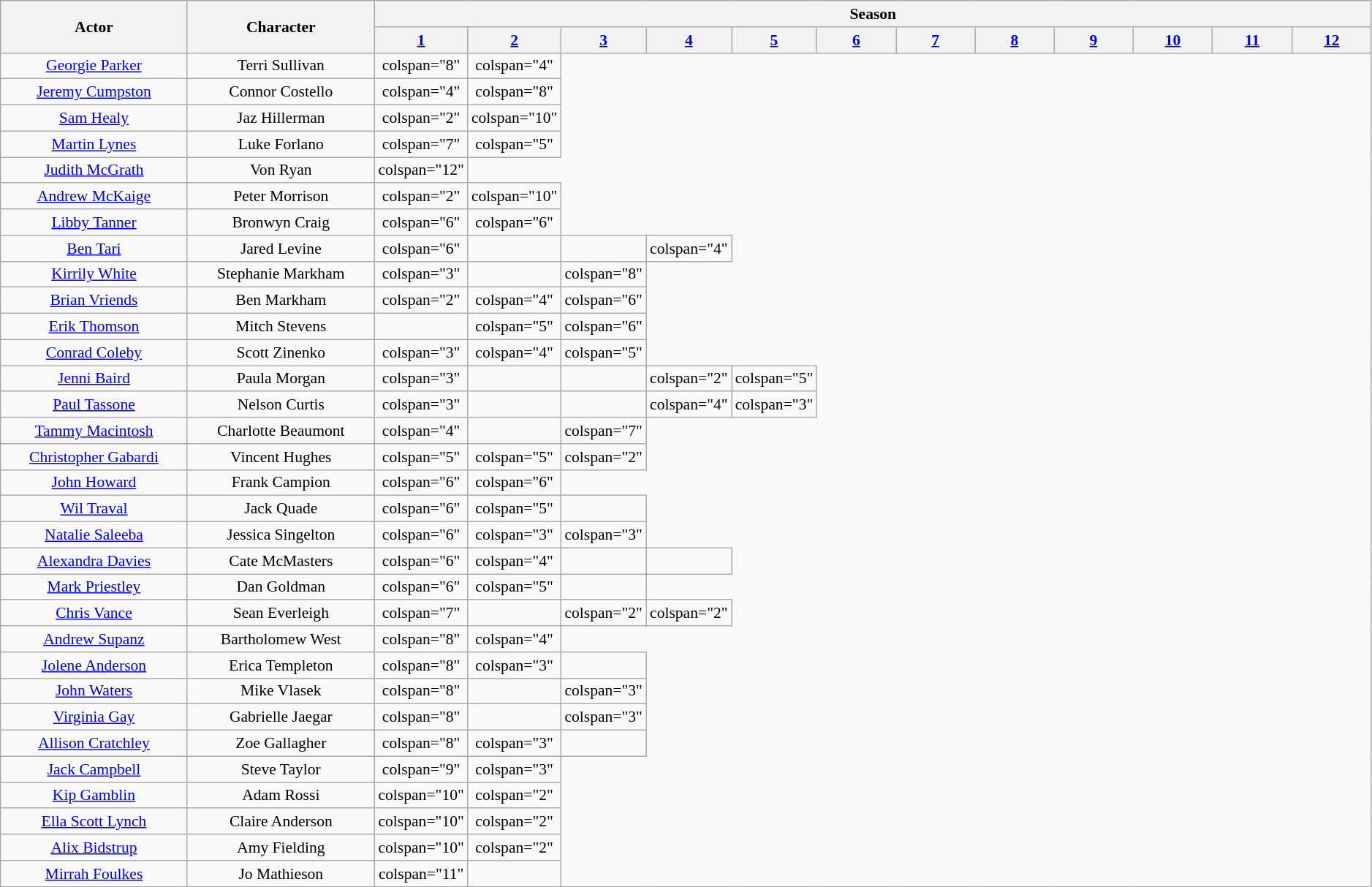<table class="wikitable plainrowheaders" style="text-align:center; width:99%; font-size:90%">
<tr>
<th rowspan="2" style="width:14%;" scope="col">Actor</th>
<th rowspan="2" style="width:14%;" scope="col">Character</th>
<th colspan="12">Season</th>
</tr>
<tr>
<th scope="col" style="width:6%;"><a href='#'>1</a></th>
<th scope="col" style="width:6%;"><a href='#'>2</a></th>
<th scope="col" style="width:6%;"><a href='#'>3</a></th>
<th scope="col" style="width:6%;"><a href='#'>4</a></th>
<th scope="col" style="width:6%;"><a href='#'>5</a></th>
<th scope="col" style="width:6%;"><a href='#'>6</a></th>
<th scope="col" style="width:6%;"><a href='#'>7</a></th>
<th scope="col" style="width:6%;"><a href='#'>8</a></th>
<th scope="col" style="width:6%;"><a href='#'>9</a></th>
<th scope="col" style="width:6%;"><a href='#'>10</a></th>
<th scope="col" style="width:6%;"><a href='#'>11</a></th>
<th scope="col" style="width:6%;"><a href='#'>12</a></th>
</tr>
<tr>
<td><a href='#'>Georgie Parker</a></td>
<td>Terri Sullivan</td>
<td>colspan="8" </td>
<td>colspan="4" </td>
</tr>
<tr>
<td><a href='#'>Jeremy Cumpston</a></td>
<td>Connor Costello</td>
<td>colspan="4" </td>
<td>colspan="8" </td>
</tr>
<tr>
<td><a href='#'>Sam Healy</a></td>
<td>Jaz Hillerman</td>
<td>colspan="2" </td>
<td>colspan="10" </td>
</tr>
<tr>
<td><a href='#'>Martin Lynes</a></td>
<td>Luke Forlano</td>
<td>colspan="7" </td>
<td>colspan="5" </td>
</tr>
<tr>
<td><a href='#'>Judith McGrath</a></td>
<td>Von Ryan</td>
<td>colspan="12" </td>
</tr>
<tr>
<td><a href='#'>Andrew McKaige</a></td>
<td>Peter Morrison</td>
<td>colspan="2" </td>
<td>colspan="10" </td>
</tr>
<tr>
<td><a href='#'>Libby Tanner</a></td>
<td>Bronwyn Craig</td>
<td>colspan="6" </td>
<td>colspan="6" </td>
</tr>
<tr>
<td><a href='#'>Ben Tari</a></td>
<td>Jared Levine</td>
<td>colspan="6" </td>
<td></td>
<td></td>
<td>colspan="4" </td>
</tr>
<tr>
<td><a href='#'>Kirrily White</a></td>
<td>Stephanie Markham</td>
<td>colspan="3" </td>
<td></td>
<td>colspan="8" </td>
</tr>
<tr>
<td><a href='#'>Brian Vriends</a></td>
<td>Ben Markham</td>
<td>colspan="2" </td>
<td>colspan="4" </td>
<td>colspan="6" </td>
</tr>
<tr>
<td><a href='#'>Erik Thomson</a></td>
<td>Mitch Stevens</td>
<td></td>
<td>colspan="5" </td>
<td>colspan="6" </td>
</tr>
<tr>
<td><a href='#'>Conrad Coleby</a></td>
<td>Scott Zinenko</td>
<td>colspan="3" </td>
<td>colspan="4" </td>
<td>colspan="5" </td>
</tr>
<tr>
<td><a href='#'>Jenni Baird</a></td>
<td>Paula Morgan</td>
<td>colspan="3" </td>
<td></td>
<td></td>
<td>colspan="2" </td>
<td>colspan="5" </td>
</tr>
<tr>
<td><a href='#'>Paul Tassone</a></td>
<td>Nelson Curtis</td>
<td>colspan="3" </td>
<td></td>
<td></td>
<td>colspan="4" </td>
<td>colspan="3" </td>
</tr>
<tr>
<td><a href='#'>Tammy Macintosh</a></td>
<td>Charlotte Beaumont</td>
<td>colspan="4" </td>
<td></td>
<td>colspan="7" </td>
</tr>
<tr>
<td><a href='#'>Christopher Gabardi</a></td>
<td>Vincent Hughes</td>
<td>colspan="5" </td>
<td>colspan="5" </td>
<td>colspan="2" </td>
</tr>
<tr>
<td><a href='#'>John Howard</a></td>
<td>Frank Campion</td>
<td>colspan="6" </td>
<td>colspan="6" </td>
</tr>
<tr>
<td><a href='#'>Wil Traval</a></td>
<td>Jack Quade</td>
<td>colspan="6" </td>
<td>colspan="5" </td>
<td></td>
</tr>
<tr>
<td><a href='#'>Natalie Saleeba</a></td>
<td>Jessica Singelton</td>
<td>colspan="6" </td>
<td>colspan="3" </td>
<td>colspan="3" </td>
</tr>
<tr>
<td><a href='#'>Alexandra Davies</a></td>
<td>Cate McMasters</td>
<td>colspan="6" </td>
<td>colspan="4" </td>
<td></td>
<td></td>
</tr>
<tr>
<td><a href='#'>Mark Priestley</a></td>
<td>Dan Goldman</td>
<td>colspan="6" </td>
<td>colspan="5" </td>
<td></td>
</tr>
<tr>
<td><a href='#'>Chris Vance</a></td>
<td>Sean Everleigh</td>
<td>colspan="7" </td>
<td></td>
<td>colspan="2" </td>
<td>colspan="2" </td>
</tr>
<tr>
<td><a href='#'>Andrew Supanz</a></td>
<td>Bartholomew West</td>
<td>colspan="8" </td>
<td>colspan="4" </td>
</tr>
<tr>
<td><a href='#'>Jolene Anderson</a></td>
<td>Erica Templeton</td>
<td>colspan="8" </td>
<td>colspan="3" </td>
<td></td>
</tr>
<tr>
<td><a href='#'>John Waters</a></td>
<td>Mike Vlasek</td>
<td>colspan="8" </td>
<td></td>
<td>colspan="3" </td>
</tr>
<tr>
<td><a href='#'>Virginia Gay</a></td>
<td>Gabrielle Jaegar</td>
<td>colspan="8" </td>
<td></td>
<td>colspan="3" </td>
</tr>
<tr>
<td><a href='#'>Allison Cratchley</a></td>
<td>Zoe Gallagher</td>
<td>colspan="8" </td>
<td>colspan="3" </td>
<td></td>
</tr>
<tr>
<td><a href='#'>Jack Campbell</a></td>
<td>Steve Taylor</td>
<td>colspan="9" </td>
<td>colspan="3" </td>
</tr>
<tr>
<td><a href='#'>Kip Gamblin</a></td>
<td>Adam Rossi</td>
<td>colspan="10" </td>
<td>colspan="2" </td>
</tr>
<tr>
<td><a href='#'>Ella Scott Lynch</a></td>
<td>Claire Anderson</td>
<td>colspan="10" </td>
<td>colspan="2" </td>
</tr>
<tr>
<td><a href='#'>Alix Bidstrup</a></td>
<td>Amy Fielding</td>
<td>colspan="10" </td>
<td>colspan="2" </td>
</tr>
<tr>
<td><a href='#'>Mirrah Foulkes</a></td>
<td>Jo Mathieson</td>
<td>colspan="11" </td>
<td></td>
</tr>
</table>
